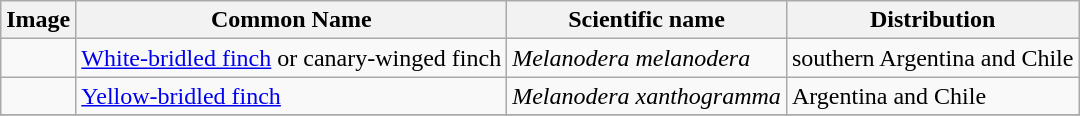<table class="wikitable">
<tr>
<th>Image</th>
<th>Common Name</th>
<th>Scientific name</th>
<th>Distribution</th>
</tr>
<tr>
<td></td>
<td><a href='#'>White-bridled finch</a> or canary-winged finch</td>
<td><em>Melanodera melanodera</em></td>
<td>southern Argentina and Chile</td>
</tr>
<tr>
<td></td>
<td><a href='#'>Yellow-bridled finch</a></td>
<td><em>Melanodera xanthogramma</em></td>
<td>Argentina and Chile</td>
</tr>
<tr>
</tr>
</table>
